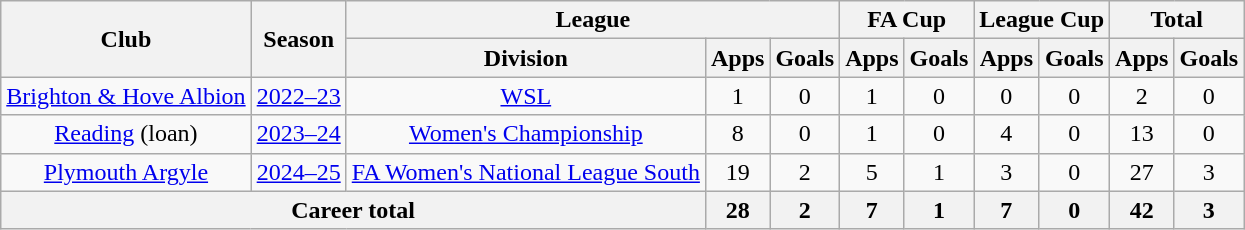<table class="wikitable" style="text-align:center">
<tr>
<th rowspan="2">Club</th>
<th rowspan="2">Season</th>
<th colspan="3">League</th>
<th colspan="2">FA Cup</th>
<th colspan="2">League Cup</th>
<th colspan="2">Total</th>
</tr>
<tr>
<th>Division</th>
<th>Apps</th>
<th>Goals</th>
<th>Apps</th>
<th>Goals</th>
<th>Apps</th>
<th>Goals</th>
<th>Apps</th>
<th>Goals</th>
</tr>
<tr>
<td><a href='#'>Brighton & Hove Albion</a></td>
<td><a href='#'>2022–23</a></td>
<td><a href='#'>WSL</a></td>
<td>1</td>
<td>0</td>
<td>1</td>
<td>0</td>
<td>0</td>
<td>0</td>
<td>2</td>
<td>0</td>
</tr>
<tr>
<td><a href='#'>Reading</a> (loan)</td>
<td><a href='#'>2023–24</a></td>
<td><a href='#'>Women's Championship</a></td>
<td>8</td>
<td>0</td>
<td>1</td>
<td>0</td>
<td>4</td>
<td>0</td>
<td>13</td>
<td>0</td>
</tr>
<tr>
<td><a href='#'>Plymouth Argyle</a></td>
<td><a href='#'>2024–25</a></td>
<td><a href='#'>FA Women's National League South</a></td>
<td>19</td>
<td>2</td>
<td>5</td>
<td>1</td>
<td>3</td>
<td>0</td>
<td>27</td>
<td>3</td>
</tr>
<tr>
<th colspan="3">Career total</th>
<th>28</th>
<th>2</th>
<th>7</th>
<th>1</th>
<th>7</th>
<th>0</th>
<th>42</th>
<th>3</th>
</tr>
</table>
